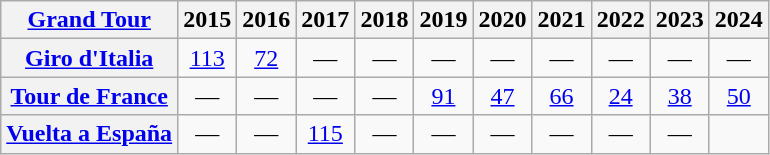<table class="wikitable plainrowheaders">
<tr>
<th scope="col"><a href='#'>Grand Tour</a></th>
<th scope="col">2015</th>
<th scope="col">2016</th>
<th scope="col">2017</th>
<th scope="col">2018</th>
<th scope="col">2019</th>
<th scope="col">2020</th>
<th scope="col">2021</th>
<th scope="col">2022</th>
<th scope="col">2023</th>
<th scope="col">2024</th>
</tr>
<tr style="text-align:center;">
<th scope="row"> <a href='#'>Giro d'Italia</a></th>
<td><a href='#'>113</a></td>
<td><a href='#'>72</a></td>
<td>—</td>
<td>—</td>
<td>—</td>
<td>—</td>
<td>—</td>
<td>—</td>
<td>—</td>
<td>—</td>
</tr>
<tr style="text-align:center;">
<th scope="row"> <a href='#'>Tour de France</a></th>
<td>—</td>
<td>—</td>
<td>—</td>
<td>—</td>
<td><a href='#'>91</a></td>
<td><a href='#'>47</a></td>
<td><a href='#'>66</a></td>
<td><a href='#'>24</a></td>
<td><a href='#'>38</a></td>
<td><a href='#'>50</a></td>
</tr>
<tr style="text-align:center;">
<th scope="row"> <a href='#'>Vuelta a España</a></th>
<td>—</td>
<td>—</td>
<td><a href='#'>115</a></td>
<td>—</td>
<td>—</td>
<td>—</td>
<td>—</td>
<td>—</td>
<td>—</td>
<td></td>
</tr>
</table>
